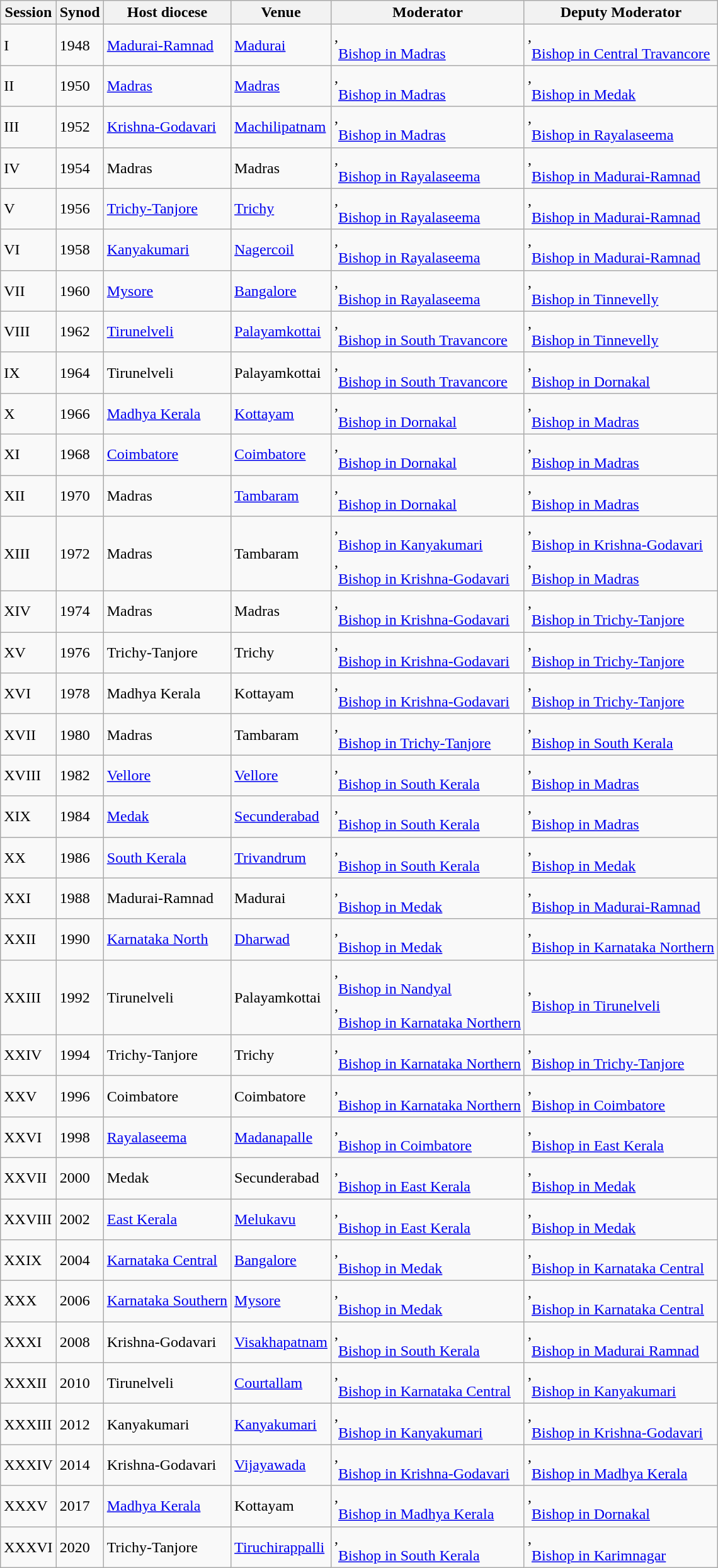<table class="wikitable sortable">
<tr>
<th>Session</th>
<th>Synod</th>
<th>Host diocese</th>
<th>Venue</th>
<th>Moderator</th>
<th>Deputy Moderator</th>
</tr>
<tr>
<td>I</td>
<td>1948</td>
<td><a href='#'>Madurai-Ramnad</a></td>
<td><a href='#'>Madurai</a></td>
<td>,<br> <a href='#'>Bishop in Madras</a></td>
<td>,<br> <a href='#'>Bishop in Central Travancore</a></td>
</tr>
<tr>
<td>II</td>
<td>1950</td>
<td><a href='#'>Madras</a></td>
<td><a href='#'>Madras</a></td>
<td>,<br> <a href='#'>Bishop in Madras</a></td>
<td>,<br> <a href='#'>Bishop in Medak</a></td>
</tr>
<tr>
<td>III</td>
<td>1952</td>
<td><a href='#'>Krishna-Godavari</a></td>
<td><a href='#'>Machilipatnam</a></td>
<td>,<br> <a href='#'>Bishop in Madras</a></td>
<td>,<br> <a href='#'>Bishop in Rayalaseema</a></td>
</tr>
<tr>
<td>IV</td>
<td>1954</td>
<td>Madras</td>
<td>Madras</td>
<td>,<br> <a href='#'>Bishop in Rayalaseema</a></td>
<td>,<br> <a href='#'>Bishop in Madurai-Ramnad</a></td>
</tr>
<tr>
<td>V</td>
<td>1956</td>
<td><a href='#'>Trichy-Tanjore</a></td>
<td><a href='#'>Trichy</a></td>
<td>,<br> <a href='#'>Bishop in Rayalaseema</a></td>
<td>,<br> <a href='#'>Bishop in Madurai-Ramnad</a></td>
</tr>
<tr>
<td>VI</td>
<td>1958</td>
<td><a href='#'>Kanyakumari</a></td>
<td><a href='#'>Nagercoil</a></td>
<td>,<br> <a href='#'>Bishop in Rayalaseema</a></td>
<td>,<br> <a href='#'>Bishop in Madurai-Ramnad</a></td>
</tr>
<tr>
<td>VII</td>
<td>1960</td>
<td><a href='#'>Mysore</a></td>
<td><a href='#'>Bangalore</a></td>
<td>,<br> <a href='#'>Bishop in Rayalaseema</a></td>
<td>,<br> <a href='#'>Bishop in Tinnevelly</a></td>
</tr>
<tr>
<td>VIII</td>
<td>1962</td>
<td><a href='#'>Tirunelveli</a></td>
<td><a href='#'>Palayamkottai</a></td>
<td>,<br> <a href='#'>Bishop in South&nbsp;Travancore</a></td>
<td>,<br> <a href='#'>Bishop in Tinnevelly</a></td>
</tr>
<tr>
<td>IX</td>
<td>1964</td>
<td>Tirunelveli</td>
<td>Palayamkottai</td>
<td>,<br> <a href='#'>Bishop in South&nbsp;Travancore</a></td>
<td>,<br> <a href='#'>Bishop in Dornakal</a></td>
</tr>
<tr>
<td>X</td>
<td>1966</td>
<td><a href='#'>Madhya Kerala</a></td>
<td><a href='#'>Kottayam</a></td>
<td>,<br> <a href='#'>Bishop in Dornakal</a></td>
<td>,<br> <a href='#'>Bishop in Madras</a></td>
</tr>
<tr>
<td>XI</td>
<td>1968</td>
<td><a href='#'>Coimbatore</a></td>
<td><a href='#'>Coimbatore</a></td>
<td>,<br> <a href='#'>Bishop in Dornakal</a></td>
<td>,<br> <a href='#'>Bishop in Madras</a></td>
</tr>
<tr>
<td>XII</td>
<td>1970</td>
<td>Madras</td>
<td><a href='#'>Tambaram</a></td>
<td>,<br> <a href='#'>Bishop in Dornakal</a></td>
<td>,<br> <a href='#'>Bishop in Madras</a></td>
</tr>
<tr>
<td>XIII</td>
<td>1972</td>
<td>Madras</td>
<td>Tambaram</td>
<td>,<br> <a href='#'>Bishop in Kanyakumari</a><br>,<br> <a href='#'>Bishop in Krishna-Godavari</a></td>
<td>,<br> <a href='#'>Bishop in Krishna-Godavari</a><br>,<br> <a href='#'>Bishop in Madras</a></td>
</tr>
<tr>
<td>XIV</td>
<td>1974</td>
<td>Madras</td>
<td>Madras</td>
<td>,<br> <a href='#'>Bishop in Krishna-Godavari</a></td>
<td>,<br> <a href='#'>Bishop in Trichy-Tanjore</a></td>
</tr>
<tr>
<td>XV</td>
<td>1976</td>
<td>Trichy-Tanjore</td>
<td>Trichy</td>
<td>,<br> <a href='#'>Bishop in Krishna-Godavari</a></td>
<td>,<br> <a href='#'>Bishop in Trichy-Tanjore</a></td>
</tr>
<tr>
<td>XVI</td>
<td>1978</td>
<td>Madhya Kerala</td>
<td>Kottayam</td>
<td>,<br> <a href='#'>Bishop in Krishna-Godavari</a></td>
<td>,<br> <a href='#'>Bishop in Trichy-Tanjore</a></td>
</tr>
<tr>
<td>XVII</td>
<td>1980</td>
<td>Madras</td>
<td>Tambaram</td>
<td>,<br> <a href='#'>Bishop in Trichy-Tanjore</a></td>
<td>,<br> <a href='#'>Bishop in South Kerala</a></td>
</tr>
<tr>
<td>XVIII</td>
<td>1982</td>
<td><a href='#'>Vellore</a></td>
<td><a href='#'>Vellore</a></td>
<td>,<br> <a href='#'>Bishop in South Kerala</a></td>
<td>,<br> <a href='#'>Bishop in Madras</a></td>
</tr>
<tr>
<td>XIX</td>
<td>1984</td>
<td><a href='#'>Medak</a></td>
<td><a href='#'>Secunderabad</a></td>
<td>,<br> <a href='#'>Bishop in South Kerala</a></td>
<td>,<br> <a href='#'>Bishop in Madras</a></td>
</tr>
<tr>
<td>XX</td>
<td>1986</td>
<td><a href='#'>South Kerala</a></td>
<td><a href='#'>Trivandrum</a></td>
<td>,<br> <a href='#'>Bishop in South Kerala</a></td>
<td>,<br> <a href='#'>Bishop in Medak</a></td>
</tr>
<tr>
<td>XXI</td>
<td>1988</td>
<td>Madurai-Ramnad</td>
<td>Madurai</td>
<td>,<br> <a href='#'>Bishop in Medak</a></td>
<td>,<br> <a href='#'>Bishop in Madurai-Ramnad</a></td>
</tr>
<tr>
<td>XXII</td>
<td>1990</td>
<td><a href='#'>Karnataka North</a></td>
<td><a href='#'>Dharwad</a></td>
<td>,<br> <a href='#'>Bishop in Medak</a></td>
<td>,<br> <a href='#'>Bishop in Karnataka&nbsp;Northern</a></td>
</tr>
<tr>
<td>XXIII</td>
<td>1992</td>
<td>Tirunelveli</td>
<td>Palayamkottai</td>
<td>,<br> <a href='#'>Bishop in Nandyal</a><br>,<br> <a href='#'>Bishop in Karnataka&nbsp;Northern</a></td>
<td>,<br> <a href='#'>Bishop in Tirunelveli</a></td>
</tr>
<tr>
<td>XXIV</td>
<td>1994</td>
<td>Trichy-Tanjore</td>
<td>Trichy</td>
<td>,<br> <a href='#'>Bishop in Karnataka&nbsp;Northern</a></td>
<td>,<br> <a href='#'>Bishop in Trichy-Tanjore</a></td>
</tr>
<tr>
<td>XXV</td>
<td>1996</td>
<td>Coimbatore</td>
<td>Coimbatore</td>
<td>,<br> <a href='#'>Bishop in Karnataka&nbsp;Northern</a></td>
<td>,<br> <a href='#'>Bishop in Coimbatore</a></td>
</tr>
<tr>
<td>XXVI</td>
<td>1998</td>
<td><a href='#'>Rayalaseema</a></td>
<td><a href='#'>Madanapalle</a></td>
<td>,<br> <a href='#'>Bishop in Coimbatore</a></td>
<td>,<br> <a href='#'>Bishop in East&nbsp;Kerala</a></td>
</tr>
<tr>
<td>XXVII</td>
<td>2000</td>
<td>Medak</td>
<td>Secunderabad</td>
<td>,<br> <a href='#'>Bishop in East&nbsp;Kerala</a></td>
<td>,<br> <a href='#'>Bishop in Medak</a></td>
</tr>
<tr>
<td>XXVIII</td>
<td>2002</td>
<td><a href='#'>East Kerala</a></td>
<td><a href='#'>Melukavu</a></td>
<td>,<br> <a href='#'>Bishop in East&nbsp;Kerala</a></td>
<td>,<br> <a href='#'>Bishop in Medak</a></td>
</tr>
<tr>
<td>XXIX</td>
<td>2004</td>
<td><a href='#'>Karnataka Central</a></td>
<td><a href='#'>Bangalore</a></td>
<td>,<br> <a href='#'>Bishop in Medak</a></td>
<td>,<br> <a href='#'>Bishop in Karnataka&nbsp;Central</a></td>
</tr>
<tr>
<td>XXX</td>
<td>2006</td>
<td><a href='#'>Karnataka Southern</a></td>
<td><a href='#'>Mysore</a></td>
<td>,<br> <a href='#'>Bishop in Medak</a></td>
<td>,<br> <a href='#'>Bishop in Karnataka&nbsp;Central</a></td>
</tr>
<tr>
<td>XXXI</td>
<td>2008</td>
<td>Krishna-Godavari</td>
<td><a href='#'>Visakhapatnam</a></td>
<td>,<br> <a href='#'>Bishop in South Kerala</a></td>
<td>,<br> <a href='#'>Bishop in Madurai Ramnad</a></td>
</tr>
<tr>
<td>XXXII</td>
<td>2010</td>
<td>Tirunelveli</td>
<td><a href='#'>Courtallam</a></td>
<td>,<br> <a href='#'>Bishop in Karnataka&nbsp;Central</a></td>
<td>,<br> <a href='#'>Bishop in Kanyakumari</a></td>
</tr>
<tr>
<td>XXXIII</td>
<td>2012</td>
<td>Kanyakumari</td>
<td><a href='#'>Kanyakumari</a></td>
<td>,<br> <a href='#'>Bishop in Kanyakumari</a></td>
<td>,<br> <a href='#'>Bishop in Krishna-Godavari</a></td>
</tr>
<tr>
<td>XXXIV</td>
<td>2014</td>
<td>Krishna-Godavari</td>
<td><a href='#'>Vijayawada</a></td>
<td>,<br> <a href='#'>Bishop in Krishna-Godavari</a></td>
<td>,<br> <a href='#'>Bishop in Madhya Kerala</a></td>
</tr>
<tr>
<td>XXXV</td>
<td>2017</td>
<td><a href='#'>Madhya Kerala</a></td>
<td>Kottayam</td>
<td>,<br> <a href='#'>Bishop in Madhya Kerala</a></td>
<td>,<br> <a href='#'>Bishop in Dornakal</a></td>
</tr>
<tr>
<td>XXXVI</td>
<td>2020</td>
<td>Trichy-Tanjore</td>
<td><a href='#'>Tiruchirappalli</a></td>
<td>,<br> <a href='#'>Bishop in South&nbsp;Kerala</a></td>
<td>,<br> <a href='#'>Bishop in Karimnagar</a></td>
</tr>
</table>
